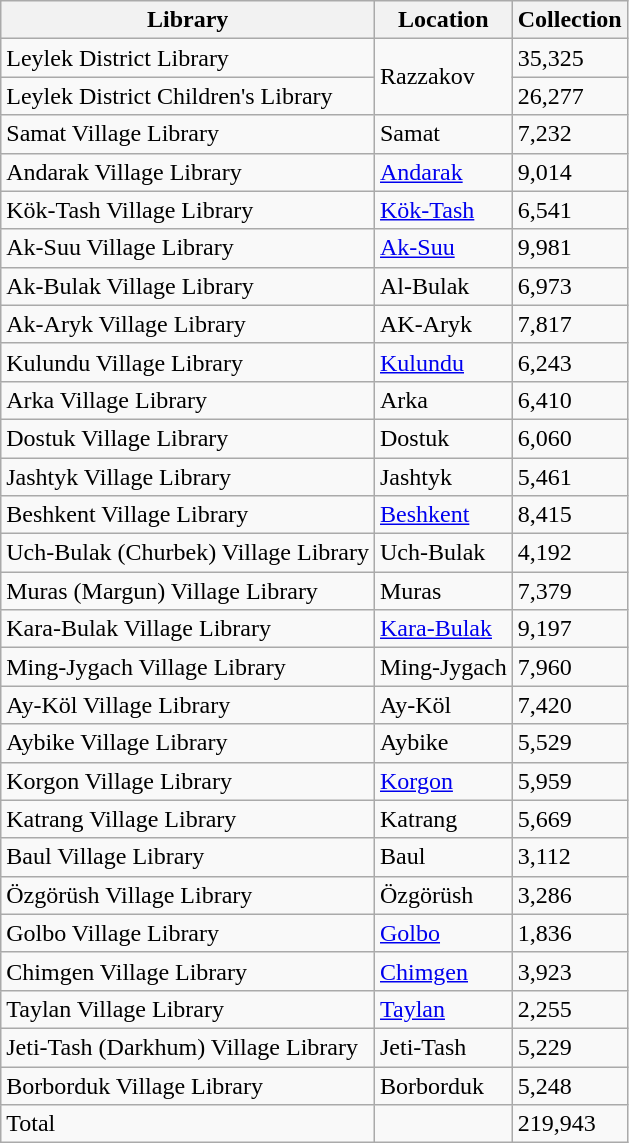<table class="wikitable sortable">
<tr>
<th><strong>Library</strong></th>
<th>Location</th>
<th><strong>Collection</strong></th>
</tr>
<tr>
<td>Leylek District Library</td>
<td rowspan="2">Razzakov</td>
<td>35,325</td>
</tr>
<tr>
<td>Leylek District Children's Library</td>
<td>26,277</td>
</tr>
<tr>
<td>Samat Village Library</td>
<td>Samat</td>
<td>7,232</td>
</tr>
<tr>
<td>Andarak Village Library</td>
<td><a href='#'>Andarak</a></td>
<td>9,014</td>
</tr>
<tr>
<td>Kök-Tash Village Library</td>
<td><a href='#'>Kök-Tash</a></td>
<td>6,541</td>
</tr>
<tr>
<td>Ak-Suu Village Library</td>
<td><a href='#'>Ak-Suu</a></td>
<td>9,981</td>
</tr>
<tr>
<td>Ak-Bulak Village Library</td>
<td>Al-Bulak</td>
<td>6,973</td>
</tr>
<tr>
<td>Ak-Aryk Village Library</td>
<td>AK-Aryk</td>
<td>7,817</td>
</tr>
<tr>
<td>Kulundu Village Library</td>
<td><a href='#'>Kulundu</a></td>
<td>6,243</td>
</tr>
<tr>
<td>Arka Village Library</td>
<td>Arka</td>
<td>6,410</td>
</tr>
<tr>
<td>Dostuk Village Library</td>
<td>Dostuk</td>
<td>6,060</td>
</tr>
<tr>
<td>Jashtyk Village Library</td>
<td>Jashtyk</td>
<td>5,461</td>
</tr>
<tr>
<td>Beshkent Village Library</td>
<td><a href='#'>Beshkent</a></td>
<td>8,415</td>
</tr>
<tr>
<td>Uch-Bulak (Churbek) Village Library</td>
<td>Uch-Bulak</td>
<td>4,192</td>
</tr>
<tr>
<td>Muras (Margun) Village Library</td>
<td>Muras</td>
<td>7,379</td>
</tr>
<tr>
<td>Kara-Bulak Village Library</td>
<td><a href='#'>Kara-Bulak</a></td>
<td>9,197</td>
</tr>
<tr>
<td>Ming-Jygach Village Library</td>
<td>Ming-Jygach</td>
<td>7,960</td>
</tr>
<tr>
<td>Ay-Köl Village Library</td>
<td>Ay-Köl</td>
<td>7,420</td>
</tr>
<tr>
<td>Aybike Village Library</td>
<td>Aybike</td>
<td>5,529</td>
</tr>
<tr>
<td>Korgon Village Library</td>
<td><a href='#'>Korgon</a></td>
<td>5,959</td>
</tr>
<tr>
<td>Katrang Village Library</td>
<td>Katrang</td>
<td>5,669</td>
</tr>
<tr>
<td>Baul Village Library</td>
<td>Baul</td>
<td>3,112</td>
</tr>
<tr>
<td>Özgörüsh Village Library</td>
<td>Özgörüsh</td>
<td>3,286</td>
</tr>
<tr>
<td>Golbo Village Library</td>
<td><a href='#'>Golbo</a></td>
<td>1,836</td>
</tr>
<tr>
<td>Chimgen Village Library</td>
<td><a href='#'>Chimgen</a></td>
<td>3,923</td>
</tr>
<tr>
<td>Taylan Village Library</td>
<td><a href='#'>Taylan</a></td>
<td>2,255</td>
</tr>
<tr>
<td>Jeti-Tash (Darkhum) Village Library</td>
<td>Jeti-Tash</td>
<td>5,229</td>
</tr>
<tr>
<td>Borborduk Village Library</td>
<td>Borborduk</td>
<td>5,248</td>
</tr>
<tr>
<td>Total</td>
<td></td>
<td>219,943</td>
</tr>
</table>
